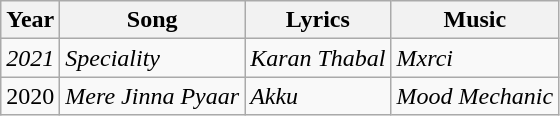<table class="wikitable">
<tr>
<th scope="col">Year</th>
<th scope="col">Song</th>
<th scope="col">Lyrics</th>
<th scope="col">Music</th>
</tr>
<tr>
<td><em>2021</em></td>
<td><em>Speciality</em></td>
<td><em>Karan Thabal</em></td>
<td><em>Mxrci</em></td>
</tr>
<tr>
<td>2020</td>
<td><em>Mere Jinna Pyaar</em></td>
<td><em>Akku</em></td>
<td><em>Mood Mechanic</em></td>
</tr>
</table>
